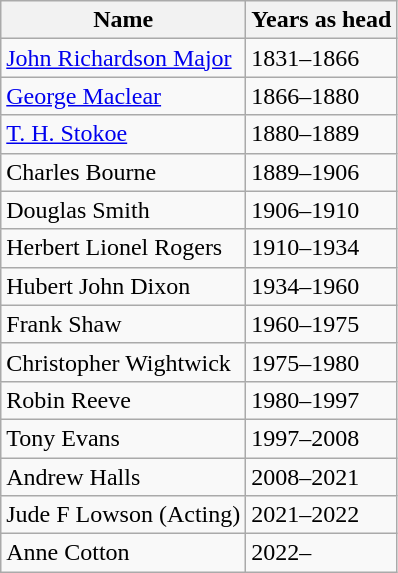<table class="wikitable">
<tr>
<th>Name</th>
<th>Years as head</th>
</tr>
<tr>
<td><a href='#'>John Richardson Major</a></td>
<td>1831–1866</td>
</tr>
<tr>
<td><a href='#'>George Maclear</a></td>
<td>1866–1880</td>
</tr>
<tr>
<td><a href='#'>T. H. Stokoe</a></td>
<td>1880–1889</td>
</tr>
<tr>
<td>Charles Bourne</td>
<td>1889–1906</td>
</tr>
<tr>
<td>Douglas Smith</td>
<td>1906–1910</td>
</tr>
<tr>
<td>Herbert Lionel Rogers</td>
<td>1910–1934</td>
</tr>
<tr>
<td>Hubert John Dixon</td>
<td>1934–1960</td>
</tr>
<tr>
<td>Frank Shaw</td>
<td>1960–1975</td>
</tr>
<tr>
<td>Christopher Wightwick</td>
<td>1975–1980</td>
</tr>
<tr>
<td>Robin Reeve</td>
<td>1980–1997</td>
</tr>
<tr>
<td>Tony Evans</td>
<td>1997–2008</td>
</tr>
<tr>
<td>Andrew Halls</td>
<td>2008–2021</td>
</tr>
<tr>
<td>Jude F Lowson (Acting)</td>
<td>2021–2022</td>
</tr>
<tr>
<td>Anne Cotton</td>
<td>2022–</td>
</tr>
</table>
